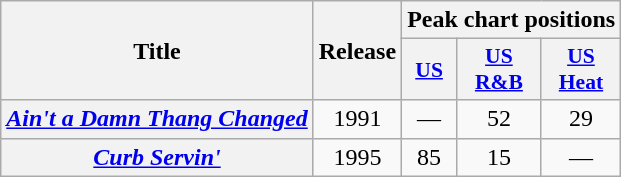<table class="wikitable plainrowheaders" style="text-align:center;">
<tr>
<th rowspan="2">Title</th>
<th rowspan="2">Release</th>
<th colspan="3">Peak chart positions</th>
</tr>
<tr>
<th scope="col" style=font-size:90%;"><a href='#'>US</a></th>
<th scope="col" style=font-size:90%;"><a href='#'>US<br>R&B</a></th>
<th scope="col" style=font-size:90%;"><a href='#'>US<br>Heat</a></th>
</tr>
<tr>
<th scope="row"><em><a href='#'>Ain't a Damn Thang Changed</a></em></th>
<td>1991</td>
<td align="center">—</td>
<td align="center">52</td>
<td align="center">29</td>
</tr>
<tr>
<th scope="row"><em><a href='#'>Curb Servin'</a></em></th>
<td>1995</td>
<td align="center">85</td>
<td align="center">15</td>
<td align="center">—</td>
</tr>
</table>
